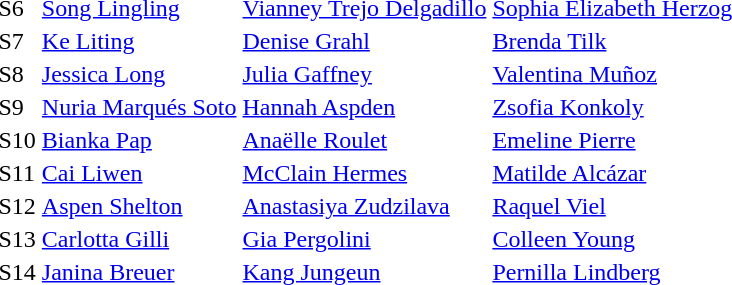<table>
<tr>
<td>S6</td>
<td><a href='#'>Song Lingling</a><br></td>
<td><a href='#'>Vianney Trejo Delgadillo</a><br></td>
<td><a href='#'>Sophia Elizabeth Herzog</a><br></td>
</tr>
<tr>
<td>S7</td>
<td><a href='#'>Ke Liting</a><br></td>
<td><a href='#'>Denise Grahl</a><br></td>
<td><a href='#'>Brenda Tilk</a><br></td>
</tr>
<tr>
<td>S8</td>
<td><a href='#'>Jessica Long</a><br></td>
<td><a href='#'>Julia Gaffney</a><br></td>
<td><a href='#'>Valentina Muñoz</a><br></td>
</tr>
<tr>
<td>S9</td>
<td><a href='#'>Nuria Marqués Soto</a><br></td>
<td><a href='#'>Hannah Aspden</a><br></td>
<td><a href='#'>Zsofia Konkoly</a><br></td>
</tr>
<tr>
<td>S10</td>
<td><a href='#'>Bianka Pap</a><br></td>
<td><a href='#'>Anaëlle Roulet</a><br></td>
<td><a href='#'>Emeline Pierre</a><br></td>
</tr>
<tr>
<td>S11</td>
<td><a href='#'>Cai Liwen</a><br></td>
<td><a href='#'>McClain Hermes</a><br></td>
<td><a href='#'>Matilde Alcázar</a><br></td>
</tr>
<tr>
<td>S12</td>
<td><a href='#'>Aspen Shelton</a><br></td>
<td><a href='#'>Anastasiya Zudzilava</a><br></td>
<td><a href='#'>Raquel Viel</a><br></td>
</tr>
<tr>
<td>S13</td>
<td><a href='#'>Carlotta Gilli</a><br></td>
<td><a href='#'>Gia Pergolini</a><br></td>
<td><a href='#'>Colleen Young</a><br></td>
</tr>
<tr>
<td>S14</td>
<td><a href='#'>Janina Breuer</a><br></td>
<td><a href='#'>Kang Jungeun</a><br></td>
<td><a href='#'>Pernilla Lindberg</a><br></td>
</tr>
</table>
